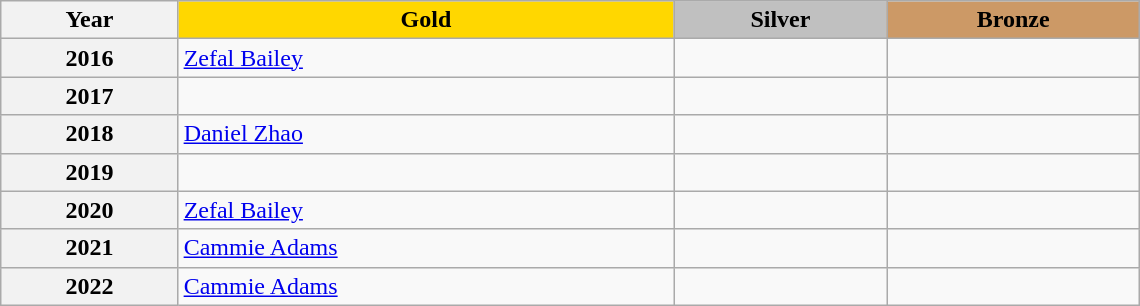<table class="wikitable sortable" style="width: 760px;">
<tr>
<th scope=col>Year</th>
<th scope=col style="background-color:Gold">Gold</th>
<th scope=col style="background-color:Silver">Silver</th>
<th scope=col style="background-color:#cc9966">Bronze</th>
</tr>
<tr>
<th>2016</th>
<td><a href='#'>Zefal Bailey</a></td>
<td></td>
<td></td>
</tr>
<tr>
<th>2017</th>
<td></td>
<td></td>
<td></td>
</tr>
<tr>
<th>2018</th>
<td><a href='#'>Daniel Zhao</a></td>
<td></td>
<td></td>
</tr>
<tr>
<th>2019</th>
<td></td>
<td></td>
<td></td>
</tr>
<tr>
<th>2020</th>
<td><a href='#'>Zefal Bailey</a></td>
<td></td>
<td></td>
</tr>
<tr>
<th>2021</th>
<td><a href='#'>Cammie Adams</a></td>
<td></td>
<td></td>
</tr>
<tr>
<th>2022</th>
<td><a href='#'>Cammie Adams</a></td>
<td></td>
<td></td>
</tr>
</table>
